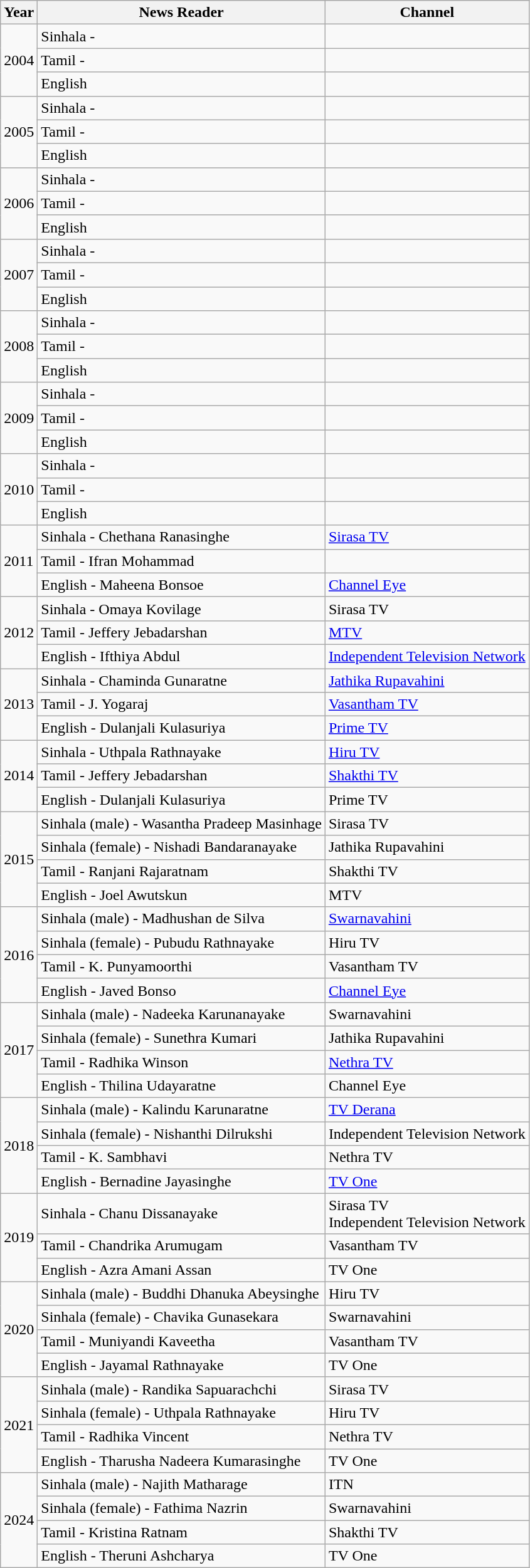<table class="wikitable">
<tr>
<th>Year</th>
<th>News Reader</th>
<th>Channel</th>
</tr>
<tr>
<td rowspan="3">2004</td>
<td>Sinhala -</td>
<td></td>
</tr>
<tr>
<td>Tamil -</td>
<td></td>
</tr>
<tr>
<td>English</td>
<td></td>
</tr>
<tr>
<td rowspan="3">2005</td>
<td>Sinhala -</td>
<td></td>
</tr>
<tr>
<td>Tamil -</td>
<td></td>
</tr>
<tr>
<td>English</td>
<td></td>
</tr>
<tr>
<td rowspan="3">2006</td>
<td>Sinhala -</td>
<td></td>
</tr>
<tr>
<td>Tamil -</td>
<td></td>
</tr>
<tr>
<td>English</td>
<td></td>
</tr>
<tr>
<td rowspan="3">2007</td>
<td>Sinhala -</td>
<td></td>
</tr>
<tr>
<td>Tamil -</td>
<td></td>
</tr>
<tr>
<td>English</td>
<td></td>
</tr>
<tr>
<td rowspan="3">2008</td>
<td>Sinhala -</td>
<td></td>
</tr>
<tr>
<td>Tamil -</td>
<td></td>
</tr>
<tr>
<td>English</td>
<td></td>
</tr>
<tr>
<td rowspan="3">2009</td>
<td>Sinhala -</td>
<td></td>
</tr>
<tr>
<td>Tamil -</td>
<td></td>
</tr>
<tr>
<td>English</td>
<td></td>
</tr>
<tr>
<td rowspan="3">2010</td>
<td>Sinhala -</td>
<td></td>
</tr>
<tr>
<td>Tamil -</td>
<td></td>
</tr>
<tr>
<td>English</td>
<td></td>
</tr>
<tr>
<td rowspan="3">2011</td>
<td>Sinhala - Chethana Ranasinghe</td>
<td><a href='#'>Sirasa TV</a></td>
</tr>
<tr>
<td>Tamil - Ifran Mohammad</td>
<td></td>
</tr>
<tr>
<td>English - Maheena Bonsoe</td>
<td><a href='#'>Channel Eye</a></td>
</tr>
<tr>
<td rowspan="3">2012</td>
<td>Sinhala - Omaya Kovilage</td>
<td>Sirasa TV</td>
</tr>
<tr>
<td>Tamil - Jeffery Jebadarshan</td>
<td><a href='#'>MTV</a></td>
</tr>
<tr>
<td>English - Ifthiya Abdul</td>
<td><a href='#'>Independent Television Network</a></td>
</tr>
<tr>
<td rowspan="3">2013</td>
<td>Sinhala - Chaminda Gunaratne</td>
<td><a href='#'>Jathika Rupavahini</a></td>
</tr>
<tr>
<td>Tamil - J. Yogaraj</td>
<td><a href='#'>Vasantham TV</a></td>
</tr>
<tr>
<td>English - Dulanjali Kulasuriya</td>
<td><a href='#'>Prime TV</a></td>
</tr>
<tr>
<td rowspan="3">2014</td>
<td>Sinhala - Uthpala Rathnayake</td>
<td><a href='#'>Hiru TV</a></td>
</tr>
<tr>
<td>Tamil - Jeffery Jebadarshan</td>
<td><a href='#'>Shakthi TV</a></td>
</tr>
<tr>
<td>English - Dulanjali Kulasuriya</td>
<td>Prime TV</td>
</tr>
<tr>
<td rowspan="4">2015</td>
<td>Sinhala (male) - Wasantha Pradeep Masinhage</td>
<td>Sirasa TV</td>
</tr>
<tr>
<td>Sinhala (female) - Nishadi Bandaranayake</td>
<td>Jathika Rupavahini</td>
</tr>
<tr>
<td>Tamil - Ranjani Rajaratnam</td>
<td>Shakthi TV</td>
</tr>
<tr>
<td>English - Joel Awutskun</td>
<td>MTV</td>
</tr>
<tr>
<td rowspan="4">2016</td>
<td>Sinhala (male) - Madhushan de Silva</td>
<td><a href='#'>Swarnavahini</a></td>
</tr>
<tr>
<td>Sinhala (female) - Pubudu Rathnayake</td>
<td>Hiru TV</td>
</tr>
<tr>
<td>Tamil - K. Punyamoorthi</td>
<td>Vasantham TV</td>
</tr>
<tr>
<td>English - Javed Bonso</td>
<td><a href='#'>Channel Eye</a></td>
</tr>
<tr>
<td rowspan="4">2017</td>
<td>Sinhala (male) - Nadeeka Karunanayake</td>
<td>Swarnavahini</td>
</tr>
<tr>
<td>Sinhala (female) - Sunethra Kumari</td>
<td>Jathika Rupavahini</td>
</tr>
<tr>
<td>Tamil - Radhika Winson</td>
<td><a href='#'>Nethra TV</a></td>
</tr>
<tr>
<td>English - Thilina Udayaratne</td>
<td>Channel Eye</td>
</tr>
<tr>
<td rowspan="4">2018</td>
<td>Sinhala (male) - Kalindu Karunaratne</td>
<td><a href='#'>TV Derana</a></td>
</tr>
<tr>
<td>Sinhala (female) - Nishanthi Dilrukshi</td>
<td>Independent Television Network</td>
</tr>
<tr>
<td>Tamil - K. Sambhavi</td>
<td>Nethra TV</td>
</tr>
<tr>
<td>English - Bernadine Jayasinghe</td>
<td><a href='#'>TV One</a></td>
</tr>
<tr>
<td rowspan="3">2019 </td>
<td>Sinhala - Chanu Dissanayake <br> </td>
<td>Sirasa TV <br> Independent Television Network</td>
</tr>
<tr>
<td>Tamil - Chandrika Arumugam</td>
<td>Vasantham TV</td>
</tr>
<tr>
<td>English - Azra Amani Assan</td>
<td>TV One</td>
</tr>
<tr>
<td rowspan="4">2020</td>
<td>Sinhala (male) - Buddhi Dhanuka Abeysinghe</td>
<td>Hiru TV</td>
</tr>
<tr>
<td>Sinhala (female) - Chavika Gunasekara</td>
<td>Swarnavahini</td>
</tr>
<tr>
<td>Tamil - Muniyandi Kaveetha</td>
<td>Vasantham TV</td>
</tr>
<tr>
<td>English - Jayamal Rathnayake</td>
<td>TV One</td>
</tr>
<tr>
<td rowspan="4">2021</td>
<td>Sinhala (male) - Randika Sapuarachchi</td>
<td>Sirasa TV</td>
</tr>
<tr>
<td>Sinhala (female) - Uthpala Rathnayake</td>
<td>Hiru TV</td>
</tr>
<tr>
<td>Tamil - Radhika Vincent</td>
<td>Nethra TV</td>
</tr>
<tr>
<td>English - Tharusha Nadeera Kumarasinghe</td>
<td>TV One</td>
</tr>
<tr>
<td rowspan="4">2024</td>
<td>Sinhala (male) - Najith Matharage</td>
<td>ITN</td>
</tr>
<tr>
<td>Sinhala (female) - Fathima Nazrin</td>
<td>Swarnavahini</td>
</tr>
<tr>
<td>Tamil - Kristina Ratnam</td>
<td>Shakthi TV</td>
</tr>
<tr>
<td>English - Theruni Ashcharya</td>
<td>TV One</td>
</tr>
</table>
